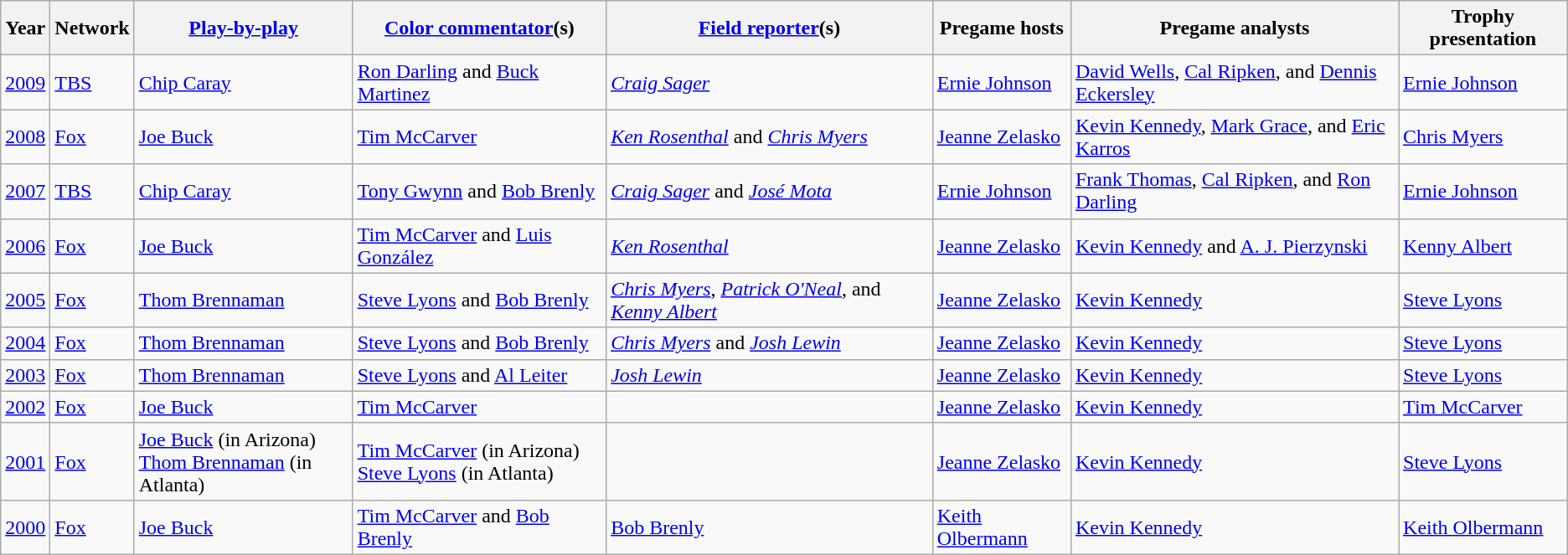<table class="wikitable">
<tr>
<th>Year</th>
<th>Network</th>
<th><a href='#'>Play-by-play</a></th>
<th><a href='#'>Color commentator</a>(s)</th>
<th><a href='#'>Field reporter</a>(s)</th>
<th>Pregame hosts</th>
<th>Pregame analysts</th>
<th>Trophy presentation</th>
</tr>
<tr>
<td><a href='#'>2009</a></td>
<td><a href='#'>TBS</a></td>
<td><a href='#'>Chip Caray</a></td>
<td><a href='#'>Ron Darling</a> and <a href='#'>Buck Martinez</a></td>
<td><em><a href='#'>Craig Sager</a></em></td>
<td><a href='#'>Ernie Johnson</a></td>
<td><a href='#'>David Wells</a>, <a href='#'>Cal Ripken</a>, and <a href='#'>Dennis Eckersley</a></td>
<td><a href='#'>Ernie Johnson</a></td>
</tr>
<tr>
<td><a href='#'>2008</a></td>
<td><a href='#'>Fox</a></td>
<td><a href='#'>Joe Buck</a></td>
<td><a href='#'>Tim McCarver</a></td>
<td><em><a href='#'>Ken Rosenthal</a></em> and <em><a href='#'>Chris Myers</a></em></td>
<td><a href='#'>Jeanne Zelasko</a></td>
<td><a href='#'>Kevin Kennedy</a>, <a href='#'>Mark Grace</a>, and <a href='#'>Eric Karros</a></td>
<td><a href='#'>Chris Myers</a></td>
</tr>
<tr>
<td><a href='#'>2007</a></td>
<td><a href='#'>TBS</a></td>
<td><a href='#'>Chip Caray</a></td>
<td><a href='#'>Tony Gwynn</a> and <a href='#'>Bob Brenly</a></td>
<td><em><a href='#'>Craig Sager</a></em> and <em><a href='#'>José Mota</a></em></td>
<td><a href='#'>Ernie Johnson</a></td>
<td><a href='#'>Frank Thomas</a>, <a href='#'>Cal Ripken</a>, and <a href='#'>Ron Darling</a></td>
<td><a href='#'>Ernie Johnson</a></td>
</tr>
<tr>
<td><a href='#'>2006</a></td>
<td><a href='#'>Fox</a></td>
<td><a href='#'>Joe Buck</a></td>
<td><a href='#'>Tim McCarver</a> and <a href='#'>Luis González</a></td>
<td><em><a href='#'>Ken Rosenthal</a></em></td>
<td><a href='#'>Jeanne Zelasko</a></td>
<td><a href='#'>Kevin Kennedy</a> and <a href='#'>A. J. Pierzynski</a></td>
<td><a href='#'>Kenny Albert</a></td>
</tr>
<tr>
<td><a href='#'>2005</a></td>
<td><a href='#'>Fox</a></td>
<td><a href='#'>Thom Brennaman</a></td>
<td><a href='#'>Steve Lyons</a> and <a href='#'>Bob Brenly</a></td>
<td><em><a href='#'>Chris Myers</a></em>, <em><a href='#'>Patrick O'Neal</a></em>, and <em><a href='#'>Kenny Albert</a></em></td>
<td><a href='#'>Jeanne Zelasko</a></td>
<td><a href='#'>Kevin Kennedy</a></td>
<td><a href='#'>Steve Lyons</a></td>
</tr>
<tr>
<td><a href='#'>2004</a></td>
<td><a href='#'>Fox</a></td>
<td><a href='#'>Thom Brennaman</a></td>
<td><a href='#'>Steve Lyons</a> and <a href='#'>Bob Brenly</a></td>
<td><em><a href='#'>Chris Myers</a></em> and <em><a href='#'>Josh Lewin</a></em></td>
<td><a href='#'>Jeanne Zelasko</a></td>
<td><a href='#'>Kevin Kennedy</a></td>
<td><a href='#'>Steve Lyons</a></td>
</tr>
<tr>
<td><a href='#'>2003</a></td>
<td><a href='#'>Fox</a></td>
<td><a href='#'>Thom Brennaman</a></td>
<td><a href='#'>Steve Lyons</a> and <a href='#'>Al Leiter</a></td>
<td><em><a href='#'>Josh Lewin</a></em></td>
<td><a href='#'>Jeanne Zelasko</a></td>
<td><a href='#'>Kevin Kennedy</a></td>
<td><a href='#'>Steve Lyons</a></td>
</tr>
<tr>
<td><a href='#'>2002</a></td>
<td><a href='#'>Fox</a></td>
<td><a href='#'>Joe Buck</a></td>
<td><a href='#'>Tim McCarver</a></td>
<td></td>
<td><a href='#'>Jeanne Zelasko</a></td>
<td><a href='#'>Kevin Kennedy</a></td>
<td><a href='#'>Tim McCarver</a></td>
</tr>
<tr>
<td><a href='#'>2001</a></td>
<td><a href='#'>Fox</a></td>
<td><a href='#'>Joe Buck</a> (in Arizona)<br><a href='#'>Thom Brennaman</a> (in Atlanta)</td>
<td><a href='#'>Tim McCarver</a> (in Arizona)<br><a href='#'>Steve Lyons</a> (in Atlanta)</td>
<td></td>
<td><a href='#'>Jeanne Zelasko</a></td>
<td><a href='#'>Kevin Kennedy</a></td>
<td><a href='#'>Steve Lyons</a></td>
</tr>
<tr>
<td><a href='#'>2000</a></td>
<td><a href='#'>Fox</a></td>
<td><a href='#'>Joe Buck</a></td>
<td><a href='#'>Tim McCarver</a> and <a href='#'>Bob Brenly</a></td>
<td><a href='#'>Bob Brenly</a></td>
<td><a href='#'>Keith Olbermann</a></td>
<td><a href='#'>Kevin Kennedy</a></td>
<td><a href='#'>Keith Olbermann</a></td>
</tr>
</table>
